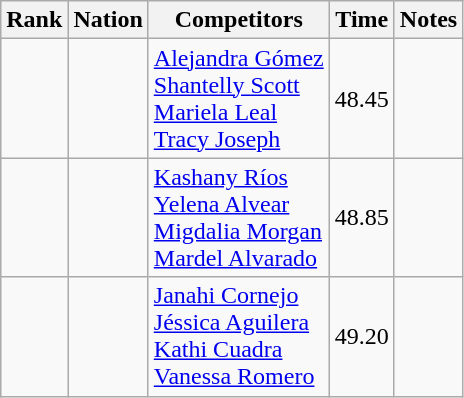<table class="wikitable sortable" style="text-align:center">
<tr>
<th>Rank</th>
<th>Nation</th>
<th>Competitors</th>
<th>Time</th>
<th>Notes</th>
</tr>
<tr>
<td></td>
<td align=left></td>
<td align=left><a href='#'>Alejandra Gómez</a><br><a href='#'>Shantelly Scott</a><br><a href='#'>Mariela Leal</a><br><a href='#'>Tracy Joseph</a></td>
<td>48.45</td>
<td></td>
</tr>
<tr>
<td></td>
<td align=left></td>
<td align=left><a href='#'>Kashany Ríos</a><br><a href='#'>Yelena Alvear</a><br><a href='#'>Migdalia Morgan</a><br><a href='#'>Mardel Alvarado</a></td>
<td>48.85</td>
<td></td>
</tr>
<tr>
<td></td>
<td align=left></td>
<td align=left><a href='#'>Janahi Cornejo</a><br><a href='#'>Jéssica Aguilera</a><br><a href='#'>Kathi Cuadra</a><br><a href='#'>Vanessa Romero</a></td>
<td>49.20</td>
<td></td>
</tr>
</table>
